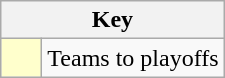<table class="wikitable" style="text-align: center;">
<tr>
<th colspan=2>Key</th>
</tr>
<tr>
<td style="background:#ffffcc; width:20px;"></td>
<td align=left>Teams to playoffs<br></td>
</tr>
</table>
